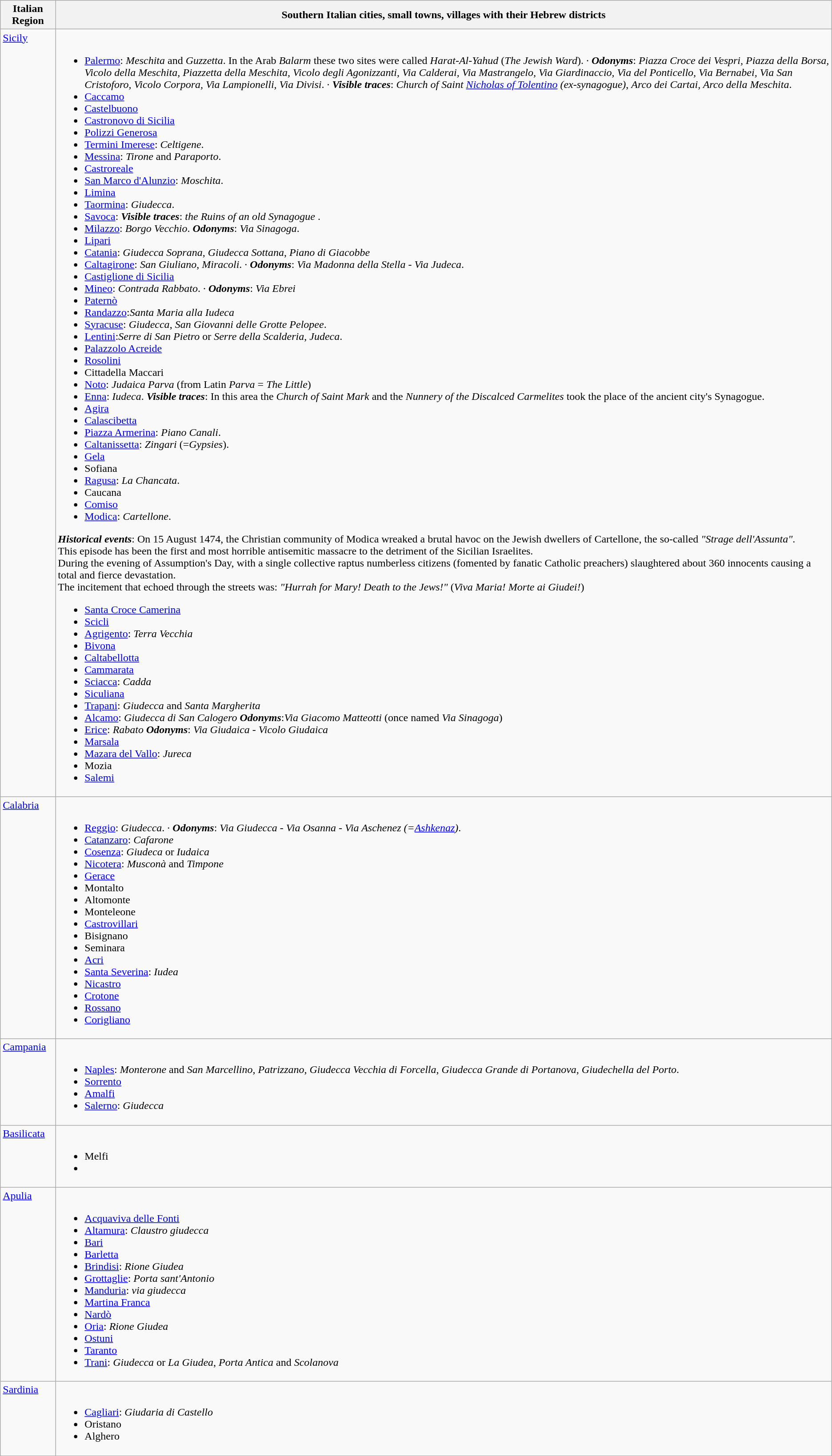<table class="wikitable">
<tr>
<th>Italian Region</th>
<th>Southern Italian cities, small towns, villages with their Hebrew districts</th>
</tr>
<tr valign=top>
<td><a href='#'>Sicily</a></td>
<td><br><ul><li><a href='#'>Palermo</a>: <em>Meschita</em> and <em>Guzzetta</em>. In the Arab <em>Balarm</em> these two sites were called <em>Harat-Al-Yahud</em> (<em>The Jewish Ward</em>). · <strong><em>Odonyms</em></strong>: <em>Piazza Croce dei Vespri, Piazza della Borsa, Vicolo della Meschita, Piazzetta della Meschita, Vicolo degli Agonizzanti, Via Calderai, Via Mastrangelo, Via Giardinaccio, Via del Ponticello, Via Bernabei, Via San Cristoforo, Vicolo Corpora, Via Lampionelli, Via Divisi</em>. · <strong><em>Visible traces</em></strong>: <em>Church of Saint <a href='#'>Nicholas of Tolentino</a> (ex-synagogue)</em>, <em>Arco dei Cartai, Arco della Meschita</em>.</li><li><a href='#'>Caccamo</a></li><li><a href='#'>Castelbuono</a></li><li><a href='#'>Castronovo di Sicilia</a></li><li><a href='#'>Polizzi Generosa</a></li><li><a href='#'>Termini Imerese</a>: <em>Celtigene</em>.</li><li><a href='#'>Messina</a>: <em>Tirone</em> and <em>Paraporto</em>.</li><li><a href='#'>Castroreale</a></li><li><a href='#'>San Marco d'Alunzio</a>: <em>Moschita</em>.</li><li><a href='#'>Limina</a></li><li><a href='#'>Taormina</a>: <em>Giudecca</em>.</li><li><a href='#'>Savoca</a>: <strong><em>Visible traces</em></strong>: <em>the Ruins of an old Synagogue</em> .</li><li><a href='#'>Milazzo</a>: <em>Borgo Vecchio</em>. <strong><em>Odonyms</em></strong>: <em>Via Sinagoga</em>.</li><li><a href='#'>Lipari</a></li><li><a href='#'>Catania</a>: <em>Giudecca Soprana</em>, <em>Giudecca Sottana</em>, <em>Piano di Giacobbe</em></li><li><a href='#'>Caltagirone</a>: <em>San Giuliano</em>, <em>Miracoli</em>. · <strong><em>Odonyms</em></strong>: <em>Via Madonna della Stella</em> - <em>Via Judeca</em>.</li><li><a href='#'>Castiglione di Sicilia</a></li><li><a href='#'>Mineo</a>: <em>Contrada Rabbato</em>.  · <strong><em>Odonyms</em></strong>: <em>Via Ebrei</em></li><li><a href='#'>Paternò</a></li><li><a href='#'>Randazzo</a>:<em>Santa Maria alla Iudeca</em></li><li><a href='#'>Syracuse</a>: <em>Giudecca</em>, <em>San Giovanni delle Grotte Pelopee</em>.</li><li><a href='#'>Lentini</a>:<em>Serre di San Pietro</em> or <em>Serre della Scalderia</em>, <em>Judeca</em>.</li><li><a href='#'>Palazzolo Acreide</a></li><li><a href='#'>Rosolini</a></li><li>Cittadella Maccari</li><li><a href='#'>Noto</a>: <em>Judaica Parva</em> (from Latin <em>Parva</em> = <em>The Little</em>)</li><li><a href='#'>Enna</a>: <em>Iudeca</em>. <strong><em>Visible traces</em></strong>: In this area the <em>Church of Saint Mark</em>  and the <em>Nunnery of the Discalced Carmelites</em> took the place of the ancient city's Synagogue.</li><li><a href='#'>Agira</a></li><li><a href='#'>Calascibetta</a></li><li><a href='#'>Piazza Armerina</a>: <em>Piano Canali</em>.</li><li><a href='#'>Caltanissetta</a>: <em>Zingari</em> (=<em>Gypsies</em>).</li><li><a href='#'>Gela</a></li><li>Sofiana</li><li><a href='#'>Ragusa</a>: <em>La Chancata</em>.</li><li>Caucana</li><li><a href='#'>Comiso</a></li><li><a href='#'>Modica</a>: <em>Cartellone</em>.</li></ul><strong><em>Historical events</em></strong>: On 15 August 1474, the Christian community of Modica wreaked a brutal havoc on the Jewish dwellers of Cartellone, the so-called <em>"Strage dell'Assunta"</em>.<br>This episode has been the first and most horrible antisemitic massacre to the detriment of the Sicilian Israelites.<br>During the evening of Assumption's Day, with a single collective  raptus numberless citizens (fomented by fanatic Catholic preachers) slaughtered about 360 innocents causing a total and fierce devastation.<br>The incitement that echoed through the streets was: <em>"Hurrah for Mary! Death to the Jews!"</em> (<em>Viva Maria! Morte ai Giudei!</em>)<ul><li><a href='#'>Santa Croce Camerina</a></li><li><a href='#'>Scicli</a></li><li><a href='#'>Agrigento</a>: <em>Terra Vecchia</em></li><li><a href='#'>Bivona</a></li><li><a href='#'>Caltabellotta</a></li><li><a href='#'>Cammarata</a></li><li><a href='#'>Sciacca</a>: <em>Cadda</em></li><li><a href='#'>Siculiana</a></li><li><a href='#'>Trapani</a>: <em>Giudecca</em> and <em>Santa Margherita</em></li><li><a href='#'>Alcamo</a>: <em>Giudecca di San Calogero</em>  <strong><em>Odonyms</em></strong>:<em>Via Giacomo Matteotti</em> (once named <em>Via Sinagoga</em>)</li><li><a href='#'>Erice</a>: <em>Rabato</em>  <strong><em>Odonyms</em></strong>: <em>Via Giudaica</em> - <em>Vicolo Giudaica</em></li><li><a href='#'>Marsala</a></li><li><a href='#'>Mazara del Vallo</a>: <em>Jureca</em></li><li>Mozia</li><li><a href='#'>Salemi</a></li></ul></td>
</tr>
<tr valign=top>
<td><a href='#'>Calabria</a></td>
<td><br><ul><li><a href='#'>Reggio</a>: <em>Giudecca</em>. · <strong><em>Odonyms</em></strong>: <em>Via Giudecca</em> - <em>Via Osanna</em> - <em>Via Aschenez (=<a href='#'>Ashkenaz</a>)</em>.</li><li><a href='#'>Catanzaro</a>: <em>Cafarone</em></li><li><a href='#'>Cosenza</a>: <em>Giudeca</em> or <em>Iudaica</em></li><li><a href='#'>Nicotera</a>: <em>Musconà</em> and <em>Timpone</em></li><li><a href='#'>Gerace</a></li><li>Montalto</li><li>Altomonte</li><li>Monteleone</li><li><a href='#'>Castrovillari</a></li><li>Bisignano</li><li>Seminara</li><li><a href='#'>Acri</a></li><li><a href='#'>Santa Severina</a>: <em>Iudea</em></li><li><a href='#'>Nicastro</a></li><li><a href='#'>Crotone</a></li><li><a href='#'>Rossano</a></li><li><a href='#'>Corigliano</a></li></ul></td>
</tr>
<tr valign=top>
<td><a href='#'>Campania</a></td>
<td><br><ul><li><a href='#'>Naples</a>: <em>Monterone</em> and <em>San Marcellino</em>, <em>Patrizzano</em>, <em>Giudecca Vecchia di Forcella</em>, <em>Giudecca Grande di Portanova</em>, <em>Giudechella del Porto</em>.</li><li><a href='#'>Sorrento</a></li><li><a href='#'>Amalfi</a></li><li><a href='#'>Salerno</a>: <em>Giudecca</em></li></ul></td>
</tr>
<tr valign=top>
<td><a href='#'>Basilicata</a></td>
<td><br><ul><li>Melfi</li><li></li></ul></td>
</tr>
<tr valign=top>
<td><a href='#'>Apulia</a></td>
<td><br><ul><li><a href='#'>Acquaviva delle Fonti</a></li><li><a href='#'>Altamura</a>: <em>Claustro giudecca</em></li><li><a href='#'>Bari</a></li><li><a href='#'>Barletta</a></li><li><a href='#'>Brindisi</a>: <em>Rione Giudea</em></li><li><a href='#'>Grottaglie</a>: <em>Porta sant'Antonio</em></li><li><a href='#'>Manduria</a>: <em>via giudecca</em></li><li><a href='#'>Martina Franca</a></li><li><a href='#'>Nardò</a></li><li><a href='#'>Oria</a>: <em>Rione Giudea</em></li><li><a href='#'>Ostuni</a></li><li><a href='#'>Taranto</a></li><li><a href='#'>Trani</a>: <em>Giudecca</em> or <em>La Giudea</em>, <em>Porta Antica</em> and <em>Scolanova</em></li></ul></td>
</tr>
<tr valign=top>
<td><a href='#'>Sardinia</a></td>
<td><br><ul><li><a href='#'>Cagliari</a>: <em>Giudaria di Castello</em></li><li>Oristano</li><li>Alghero</li></ul></td>
</tr>
</table>
